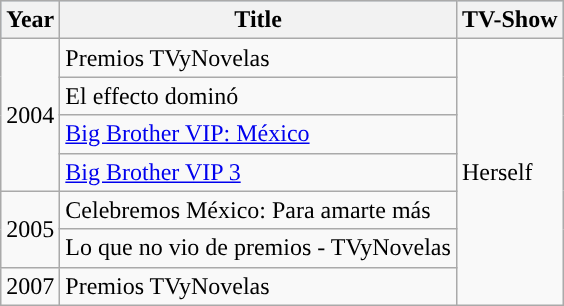<table class="wikitable">
<tr style="background:#b0c4de;">
<th>Year</th>
<th>Title</th>
<th>TV-Show</th>
</tr>
<tr>
<td rowspan=4>2004</td>
<td>Premios TVyNovelas</td>
<td rowspan=7>Herself</td>
</tr>
<tr>
<td>El effecto dominó</td>
</tr>
<tr>
<td><a href='#'>Big Brother VIP: México</a></td>
</tr>
<tr>
<td><a href='#'>Big Brother VIP 3</a></td>
</tr>
<tr>
<td rowspan=2>2005</td>
<td>Celebremos México: Para amarte más</td>
</tr>
<tr>
<td>Lo que no vio de premios - TVyNovelas</td>
</tr>
<tr>
<td>2007</td>
<td>Premios TVyNovelas</td>
</tr>
</table>
